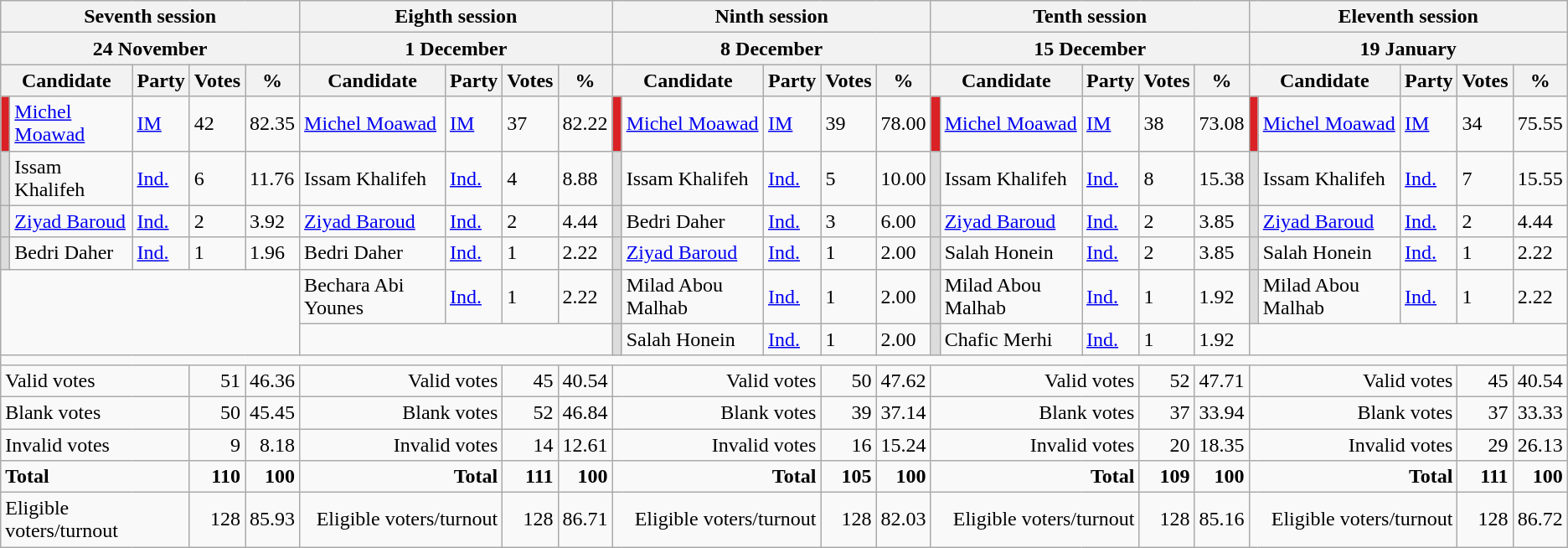<table class="wikitable" style="text-align:right">
<tr>
<th colspan="5">Seventh session</th>
<th colspan="4">Eighth session</th>
<th colspan="5">Ninth session</th>
<th colspan="5">Tenth session</th>
<th colspan="5">Eleventh session</th>
</tr>
<tr>
<th colspan="5">24 November</th>
<th colspan="4">1 December</th>
<th colspan="5">8 December</th>
<th colspan="5">15 December</th>
<th colspan="5">19 January</th>
</tr>
<tr>
<th colspan="2">Candidate</th>
<th>Party</th>
<th>Votes</th>
<th>%</th>
<th>Candidate</th>
<th>Party</th>
<th>Votes</th>
<th>%</th>
<th colspan="2">Candidate</th>
<th>Party</th>
<th>Votes</th>
<th>%</th>
<th colspan="2">Candidate</th>
<th>Party</th>
<th>Votes</th>
<th>%</th>
<th colspan="2">Candidate</th>
<th>Party</th>
<th>Votes</th>
<th>%</th>
</tr>
<tr>
<td bgcolor="#DA2125"></td>
<td align="left"><a href='#'>Michel Moawad</a></td>
<td align="left"><a href='#'>IM</a></td>
<td align="left">42</td>
<td align="left">82.35</td>
<td align="left"><a href='#'>Michel Moawad</a></td>
<td align="left"><a href='#'>IM</a></td>
<td align="left">37</td>
<td align="left">82.22</td>
<td bgcolor="#DA2125"></td>
<td align="left"><a href='#'>Michel Moawad</a></td>
<td align="left"><a href='#'>IM</a></td>
<td align="left">39</td>
<td align="left">78.00</td>
<td bgcolor="#DA2125"></td>
<td align="left"><a href='#'>Michel Moawad</a></td>
<td align="left"><a href='#'>IM</a></td>
<td align="left">38</td>
<td align="left">73.08</td>
<td bgcolor="#DA2125"></td>
<td align="left"><a href='#'>Michel Moawad</a></td>
<td align="left"><a href='#'>IM</a></td>
<td align="left">34</td>
<td align="left">75.55</td>
</tr>
<tr>
<td bgcolor="#DCDCDC"></td>
<td align="left">Issam Khalifeh</td>
<td align="left"><a href='#'>Ind.</a></td>
<td align="left">6</td>
<td align="left">11.76</td>
<td align="left">Issam Khalifeh</td>
<td align="left"><a href='#'>Ind.</a></td>
<td align="left">4</td>
<td align="left">8.88</td>
<td bgcolor="#DCDCDC"></td>
<td align="left">Issam Khalifeh</td>
<td align="left"><a href='#'>Ind.</a></td>
<td align="left">5</td>
<td align="left">10.00</td>
<td bgcolor="#DCDCDC"></td>
<td align="left">Issam Khalifeh</td>
<td align="left"><a href='#'>Ind.</a></td>
<td align="left">8</td>
<td align="left">15.38</td>
<td bgcolor="#DCDCDC"></td>
<td align="left">Issam Khalifeh</td>
<td align="left"><a href='#'>Ind.</a></td>
<td align="left">7</td>
<td align="left">15.55</td>
</tr>
<tr>
<td bgcolor="#DCDCDC"></td>
<td align="left"><a href='#'>Ziyad Baroud</a></td>
<td align="left"><a href='#'>Ind.</a></td>
<td align="left">2</td>
<td align="left">3.92</td>
<td align="left"><a href='#'>Ziyad Baroud</a></td>
<td align="left"><a href='#'>Ind.</a></td>
<td align="left">2</td>
<td align="left">4.44</td>
<td bgcolor="#DCDCDC"></td>
<td align="left">Bedri Daher</td>
<td align="left"><a href='#'>Ind.</a></td>
<td align="left">3</td>
<td align="left">6.00</td>
<td bgcolor="#DCDCDC"></td>
<td align="left"><a href='#'>Ziyad Baroud</a></td>
<td align="left"><a href='#'>Ind.</a></td>
<td align="left">2</td>
<td align="left">3.85</td>
<td bgcolor="#DCDCDC"></td>
<td align="left"><a href='#'>Ziyad Baroud</a></td>
<td align="left"><a href='#'>Ind.</a></td>
<td align="left">2</td>
<td align="left">4.44</td>
</tr>
<tr>
<td bgcolor="#DCDCDC"></td>
<td align="left">Bedri Daher</td>
<td align="left"><a href='#'>Ind.</a></td>
<td align="left">1</td>
<td align="left">1.96</td>
<td align="left">Bedri Daher</td>
<td align="left"><a href='#'>Ind.</a></td>
<td align="left">1</td>
<td align="left">2.22</td>
<td bgcolor="#DCDCDC"></td>
<td align="left"><a href='#'>Ziyad Baroud</a></td>
<td align="left"><a href='#'>Ind.</a></td>
<td align="left">1</td>
<td align="left">2.00</td>
<td bgcolor="#DCDCDC"></td>
<td align="left">Salah Honein</td>
<td align="left"><a href='#'>Ind.</a></td>
<td align="left">2</td>
<td align="left">3.85</td>
<td bgcolor="#DCDCDC"></td>
<td align="left">Salah Honein</td>
<td align="left"><a href='#'>Ind.</a></td>
<td align="left">1</td>
<td align="left">2.22</td>
</tr>
<tr>
<td colspan="5" rowspan="2"></td>
<td align="left">Bechara Abi Younes</td>
<td align="left"><a href='#'>Ind.</a></td>
<td align="left">1</td>
<td align="left">2.22</td>
<td bgcolor="#DCDCDC"></td>
<td align="left">Milad Abou Malhab</td>
<td align="left"><a href='#'>Ind.</a></td>
<td align="left">1</td>
<td align="left">2.00</td>
<td bgcolor="#DCDCDC"></td>
<td align="left">Milad Abou Malhab</td>
<td align="left"><a href='#'>Ind.</a></td>
<td align="left">1</td>
<td align="left">1.92</td>
<td bgcolor="#DCDCDC"></td>
<td align="left">Milad Abou Malhab</td>
<td align="left"><a href='#'>Ind.</a></td>
<td align="left">1</td>
<td align="left">2.22</td>
</tr>
<tr>
<td colspan="4"></td>
<td bgcolor="#DCDCDC"></td>
<td align="left">Salah Honein</td>
<td align="left"><a href='#'>Ind.</a></td>
<td align="left">1</td>
<td align="left">2.00</td>
<td bgcolor="#DCDCDC"></td>
<td align="left">Chafic Merhi</td>
<td align="left"><a href='#'>Ind.</a></td>
<td align="left">1</td>
<td align="left">1.92</td>
<td colspan="5"></td>
</tr>
<tr>
<td colspan="24"></td>
</tr>
<tr>
<td colspan="3" style="text-align:left;">Valid votes</td>
<td>51</td>
<td>46.36</td>
<td colspan="2">Valid votes</td>
<td>45</td>
<td>40.54</td>
<td colspan="3">Valid votes</td>
<td>50</td>
<td>47.62</td>
<td colspan="3">Valid votes</td>
<td>52</td>
<td>47.71</td>
<td colspan="3">Valid votes</td>
<td>45</td>
<td>40.54</td>
</tr>
<tr>
<td colspan="3" style="text-align:left;">Blank votes</td>
<td>50</td>
<td>45.45</td>
<td colspan="2">Blank votes</td>
<td>52</td>
<td>46.84</td>
<td colspan="3">Blank votes</td>
<td>39</td>
<td>37.14</td>
<td colspan="3">Blank votes</td>
<td>37</td>
<td>33.94</td>
<td colspan="3">Blank votes</td>
<td>37</td>
<td>33.33</td>
</tr>
<tr>
<td colspan="3" style="text-align:left;">Invalid votes</td>
<td>9</td>
<td>8.18</td>
<td colspan="2">Invalid votes</td>
<td>14</td>
<td>12.61</td>
<td colspan="3">Invalid votes</td>
<td>16</td>
<td>15.24</td>
<td colspan="3">Invalid votes</td>
<td>20</td>
<td>18.35</td>
<td colspan="3">Invalid votes</td>
<td>29</td>
<td>26.13</td>
</tr>
<tr>
<td colspan="3" style="text-align:left;"><strong>Total</strong></td>
<td><strong>110</strong></td>
<td><strong>100</strong></td>
<td colspan="2"><strong>Total</strong></td>
<td><strong>111</strong></td>
<td><strong>100</strong></td>
<td colspan="3"><strong>Total</strong></td>
<td><strong>105</strong></td>
<td><strong>100</strong></td>
<td colspan="3"><strong>Total</strong></td>
<td><strong>109</strong></td>
<td><strong>100</strong></td>
<td colspan="3"><strong>Total</strong></td>
<td><strong>111</strong></td>
<td><strong>100</strong></td>
</tr>
<tr>
<td colspan="3" style="text-align:left;">Eligible voters/turnout</td>
<td>128</td>
<td>85.93</td>
<td colspan="2">Eligible voters/turnout</td>
<td>128</td>
<td>86.71</td>
<td colspan="3">Eligible voters/turnout</td>
<td>128</td>
<td>82.03</td>
<td colspan="3">Eligible voters/turnout</td>
<td>128</td>
<td>85.16</td>
<td colspan="3">Eligible voters/turnout</td>
<td>128</td>
<td>86.72</td>
</tr>
</table>
